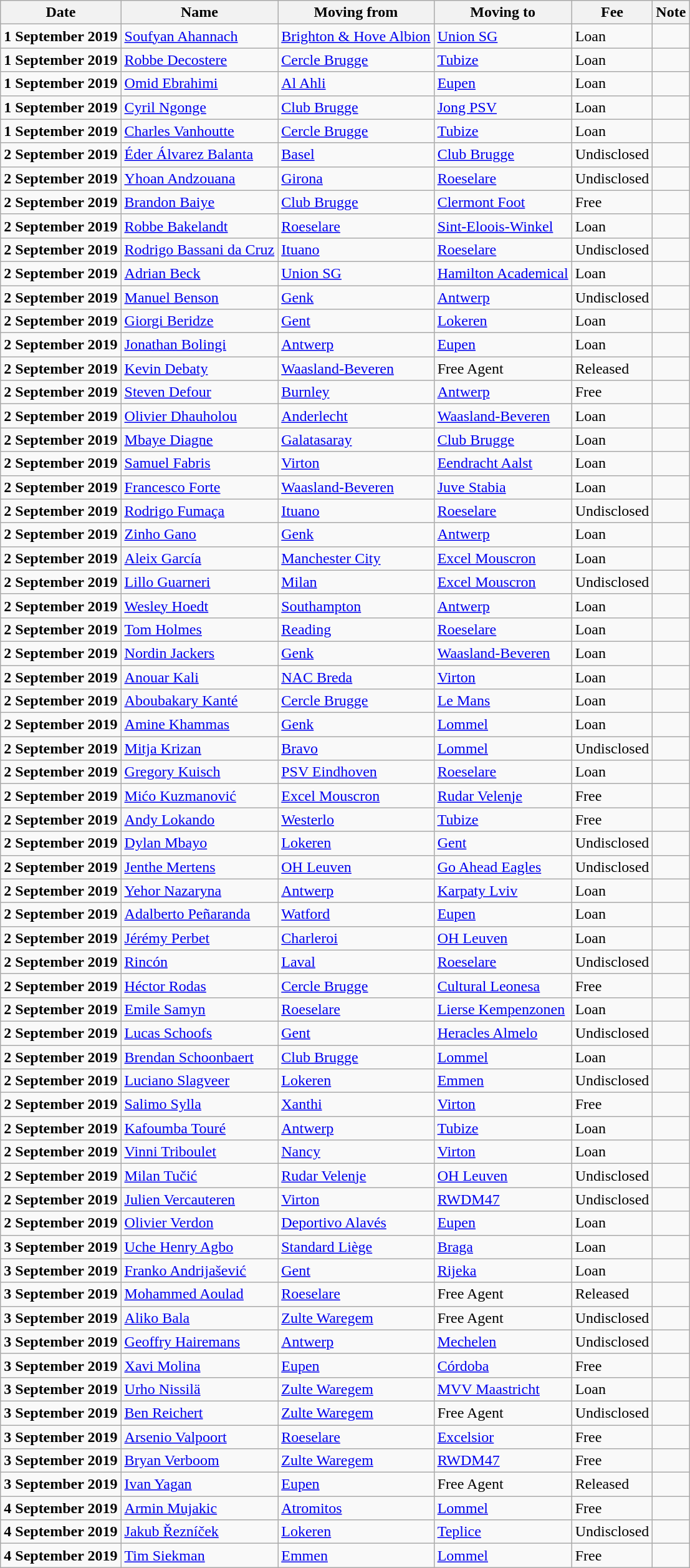<table class="wikitable sortable">
<tr>
<th>Date</th>
<th>Name</th>
<th>Moving from</th>
<th>Moving to</th>
<th>Fee</th>
<th>Note</th>
</tr>
<tr>
<td><strong>1 September 2019</strong></td>
<td> <a href='#'>Soufyan Ahannach</a></td>
<td> <a href='#'>Brighton & Hove Albion</a></td>
<td><a href='#'>Union SG</a></td>
<td>Loan </td>
<td></td>
</tr>
<tr>
<td><strong>1 September 2019</strong></td>
<td><a href='#'>Robbe Decostere</a></td>
<td><a href='#'>Cercle Brugge</a></td>
<td><a href='#'>Tubize</a></td>
<td>Loan </td>
<td></td>
</tr>
<tr>
<td><strong>1 September 2019</strong></td>
<td> <a href='#'>Omid Ebrahimi</a></td>
<td> <a href='#'>Al Ahli</a></td>
<td><a href='#'>Eupen</a></td>
<td>Loan </td>
<td></td>
</tr>
<tr>
<td><strong>1 September 2019</strong></td>
<td><a href='#'>Cyril Ngonge</a></td>
<td><a href='#'>Club Brugge</a></td>
<td> <a href='#'>Jong PSV</a></td>
<td>Loan </td>
<td></td>
</tr>
<tr>
<td><strong>1 September 2019</strong></td>
<td><a href='#'>Charles Vanhoutte</a></td>
<td><a href='#'>Cercle Brugge</a></td>
<td><a href='#'>Tubize</a></td>
<td>Loan </td>
<td></td>
</tr>
<tr>
<td><strong>2 September 2019</strong></td>
<td> <a href='#'>Éder Álvarez Balanta</a></td>
<td> <a href='#'>Basel</a></td>
<td><a href='#'>Club Brugge</a></td>
<td>Undisclosed </td>
<td></td>
</tr>
<tr>
<td><strong>2 September 2019</strong></td>
<td> <a href='#'>Yhoan Andzouana</a></td>
<td> <a href='#'>Girona</a></td>
<td><a href='#'>Roeselare</a></td>
<td>Undisclosed </td>
<td></td>
</tr>
<tr>
<td><strong>2 September 2019</strong></td>
<td><a href='#'>Brandon Baiye</a></td>
<td><a href='#'>Club Brugge</a></td>
<td> <a href='#'>Clermont Foot</a></td>
<td>Free </td>
<td></td>
</tr>
<tr>
<td><strong>2 September 2019</strong></td>
<td><a href='#'>Robbe Bakelandt</a></td>
<td><a href='#'>Roeselare</a></td>
<td><a href='#'>Sint-Eloois-Winkel</a></td>
<td>Loan </td>
<td></td>
</tr>
<tr>
<td><strong>2 September 2019</strong></td>
<td> <a href='#'>Rodrigo Bassani da Cruz</a></td>
<td> <a href='#'>Ituano</a></td>
<td><a href='#'>Roeselare</a></td>
<td>Undisclosed </td>
<td></td>
</tr>
<tr>
<td><strong>2 September 2019</strong></td>
<td> <a href='#'>Adrian Beck</a></td>
<td><a href='#'>Union SG</a></td>
<td> <a href='#'>Hamilton Academical</a></td>
<td>Loan </td>
<td></td>
</tr>
<tr>
<td><strong>2 September 2019</strong></td>
<td><a href='#'>Manuel Benson</a></td>
<td><a href='#'>Genk</a></td>
<td><a href='#'>Antwerp</a></td>
<td>Undisclosed </td>
<td align=center></td>
</tr>
<tr>
<td><strong>2 September 2019</strong></td>
<td> <a href='#'>Giorgi Beridze</a></td>
<td><a href='#'>Gent</a></td>
<td><a href='#'>Lokeren</a></td>
<td>Loan </td>
<td align=center></td>
</tr>
<tr>
<td><strong>2 September 2019</strong></td>
<td> <a href='#'>Jonathan Bolingi</a></td>
<td><a href='#'>Antwerp</a></td>
<td><a href='#'>Eupen</a></td>
<td>Loan </td>
<td></td>
</tr>
<tr>
<td><strong>2 September 2019</strong></td>
<td><a href='#'>Kevin Debaty</a></td>
<td><a href='#'>Waasland-Beveren</a></td>
<td>Free Agent</td>
<td>Released </td>
<td></td>
</tr>
<tr>
<td><strong>2 September 2019</strong></td>
<td><a href='#'>Steven Defour</a></td>
<td> <a href='#'>Burnley</a></td>
<td><a href='#'>Antwerp</a></td>
<td>Free </td>
<td></td>
</tr>
<tr>
<td><strong>2 September 2019</strong></td>
<td> <a href='#'>Olivier Dhauholou</a></td>
<td><a href='#'>Anderlecht</a></td>
<td><a href='#'>Waasland-Beveren</a></td>
<td>Loan </td>
<td></td>
</tr>
<tr>
<td><strong>2 September 2019</strong></td>
<td> <a href='#'>Mbaye Diagne</a></td>
<td> <a href='#'>Galatasaray</a></td>
<td><a href='#'>Club Brugge</a></td>
<td>Loan </td>
<td></td>
</tr>
<tr>
<td><strong>2 September 2019</strong></td>
<td><a href='#'>Samuel Fabris</a></td>
<td><a href='#'>Virton</a></td>
<td><a href='#'>Eendracht Aalst</a></td>
<td>Loan </td>
<td></td>
</tr>
<tr>
<td><strong>2 September 2019</strong></td>
<td> <a href='#'>Francesco Forte</a></td>
<td><a href='#'>Waasland-Beveren</a></td>
<td> <a href='#'>Juve Stabia</a></td>
<td>Loan </td>
<td></td>
</tr>
<tr>
<td><strong>2 September 2019</strong></td>
<td> <a href='#'>Rodrigo Fumaça</a></td>
<td> <a href='#'>Ituano</a></td>
<td><a href='#'>Roeselare</a></td>
<td>Undisclosed </td>
<td></td>
</tr>
<tr>
<td><strong>2 September 2019</strong></td>
<td><a href='#'>Zinho Gano</a></td>
<td><a href='#'>Genk</a></td>
<td><a href='#'>Antwerp</a></td>
<td>Loan </td>
<td></td>
</tr>
<tr>
<td><strong>2 September 2019</strong></td>
<td> <a href='#'>Aleix García</a></td>
<td> <a href='#'>Manchester City</a></td>
<td><a href='#'>Excel Mouscron</a></td>
<td>Loan </td>
<td></td>
</tr>
<tr>
<td><strong>2 September 2019</strong></td>
<td> <a href='#'>Lillo Guarneri</a></td>
<td> <a href='#'>Milan</a></td>
<td><a href='#'>Excel Mouscron</a></td>
<td>Undisclosed </td>
<td></td>
</tr>
<tr>
<td><strong>2 September 2019</strong></td>
<td> <a href='#'>Wesley Hoedt</a></td>
<td> <a href='#'>Southampton</a></td>
<td><a href='#'>Antwerp</a></td>
<td>Loan </td>
<td></td>
</tr>
<tr>
<td><strong>2 September 2019</strong></td>
<td> <a href='#'>Tom Holmes</a></td>
<td> <a href='#'>Reading</a></td>
<td><a href='#'>Roeselare</a></td>
<td>Loan </td>
<td></td>
</tr>
<tr>
<td><strong>2 September 2019</strong></td>
<td><a href='#'>Nordin Jackers</a></td>
<td><a href='#'>Genk</a></td>
<td><a href='#'>Waasland-Beveren</a></td>
<td>Loan </td>
<td></td>
</tr>
<tr>
<td><strong>2 September 2019</strong></td>
<td> <a href='#'>Anouar Kali</a></td>
<td> <a href='#'>NAC Breda</a></td>
<td><a href='#'>Virton</a></td>
<td>Loan </td>
<td></td>
</tr>
<tr>
<td><strong>2 September 2019</strong></td>
<td> <a href='#'>Aboubakary Kanté</a></td>
<td><a href='#'>Cercle Brugge</a></td>
<td> <a href='#'>Le Mans</a></td>
<td>Loan </td>
<td></td>
</tr>
<tr>
<td><strong>2 September 2019</strong></td>
<td> <a href='#'>Amine Khammas</a></td>
<td><a href='#'>Genk</a></td>
<td><a href='#'>Lommel</a></td>
<td>Loan </td>
<td align=center></td>
</tr>
<tr>
<td><strong>2 September 2019</strong></td>
<td> <a href='#'>Mitja Krizan</a></td>
<td> <a href='#'>Bravo</a></td>
<td><a href='#'>Lommel</a></td>
<td>Undisclosed </td>
<td></td>
</tr>
<tr>
<td><strong>2 September 2019</strong></td>
<td> <a href='#'>Gregory Kuisch</a></td>
<td> <a href='#'>PSV Eindhoven</a></td>
<td><a href='#'>Roeselare</a></td>
<td>Loan </td>
<td></td>
</tr>
<tr>
<td><strong>2 September 2019</strong></td>
<td> <a href='#'>Mićo Kuzmanović</a></td>
<td><a href='#'>Excel Mouscron</a></td>
<td> <a href='#'>Rudar Velenje</a></td>
<td>Free </td>
<td></td>
</tr>
<tr>
<td><strong>2 September 2019</strong></td>
<td><a href='#'>Andy Lokando</a></td>
<td><a href='#'>Westerlo</a></td>
<td><a href='#'>Tubize</a></td>
<td>Free</td>
<td align=center></td>
</tr>
<tr>
<td><strong>2 September 2019</strong></td>
<td><a href='#'>Dylan Mbayo</a></td>
<td><a href='#'>Lokeren</a></td>
<td><a href='#'>Gent</a></td>
<td>Undisclosed </td>
<td></td>
</tr>
<tr>
<td><strong>2 September 2019</strong></td>
<td><a href='#'>Jenthe Mertens</a></td>
<td><a href='#'>OH Leuven</a></td>
<td> <a href='#'>Go Ahead Eagles</a></td>
<td>Undisclosed </td>
<td></td>
</tr>
<tr>
<td><strong>2 September 2019</strong></td>
<td> <a href='#'>Yehor Nazaryna</a></td>
<td><a href='#'>Antwerp</a></td>
<td> <a href='#'>Karpaty Lviv</a></td>
<td>Loan </td>
<td></td>
</tr>
<tr>
<td><strong>2 September 2019</strong></td>
<td> <a href='#'>Adalberto Peñaranda</a></td>
<td> <a href='#'>Watford</a></td>
<td><a href='#'>Eupen</a></td>
<td>Loan </td>
<td></td>
</tr>
<tr>
<td><strong>2 September 2019</strong></td>
<td> <a href='#'>Jérémy Perbet</a></td>
<td><a href='#'>Charleroi</a></td>
<td><a href='#'>OH Leuven</a></td>
<td>Loan </td>
<td></td>
</tr>
<tr>
<td><strong>2 September 2019</strong></td>
<td> <a href='#'>Rincón</a></td>
<td> <a href='#'>Laval</a></td>
<td><a href='#'>Roeselare</a></td>
<td>Undisclosed </td>
<td></td>
</tr>
<tr>
<td><strong>2 September 2019</strong></td>
<td> <a href='#'>Héctor Rodas</a></td>
<td><a href='#'>Cercle Brugge</a></td>
<td> <a href='#'>Cultural Leonesa</a></td>
<td>Free </td>
<td align=center></td>
</tr>
<tr>
<td><strong>2 September 2019</strong></td>
<td><a href='#'>Emile Samyn</a></td>
<td><a href='#'>Roeselare</a></td>
<td><a href='#'>Lierse Kempenzonen</a></td>
<td>Loan </td>
<td></td>
</tr>
<tr>
<td><strong>2 September 2019</strong></td>
<td><a href='#'>Lucas Schoofs</a></td>
<td><a href='#'>Gent</a></td>
<td> <a href='#'>Heracles Almelo</a></td>
<td>Undisclosed </td>
<td align=center></td>
</tr>
<tr>
<td><strong>2 September 2019</strong></td>
<td><a href='#'>Brendan Schoonbaert</a></td>
<td><a href='#'>Club Brugge</a></td>
<td><a href='#'>Lommel</a></td>
<td>Loan </td>
<td></td>
</tr>
<tr>
<td><strong>2 September 2019</strong></td>
<td> <a href='#'>Luciano Slagveer</a></td>
<td><a href='#'>Lokeren</a></td>
<td> <a href='#'>Emmen</a></td>
<td>Undisclosed </td>
<td align=center></td>
</tr>
<tr>
<td><strong>2 September 2019</strong></td>
<td> <a href='#'>Salimo Sylla</a></td>
<td> <a href='#'>Xanthi</a></td>
<td><a href='#'>Virton</a></td>
<td>Free </td>
<td></td>
</tr>
<tr>
<td><strong>2 September 2019</strong></td>
<td> <a href='#'>Kafoumba Touré</a></td>
<td><a href='#'>Antwerp</a></td>
<td><a href='#'>Tubize</a></td>
<td>Loan</td>
<td></td>
</tr>
<tr>
<td><strong>2 September 2019</strong></td>
<td> <a href='#'>Vinni Triboulet</a></td>
<td> <a href='#'>Nancy</a></td>
<td><a href='#'>Virton</a></td>
<td>Loan </td>
<td></td>
</tr>
<tr>
<td><strong>2 September 2019</strong></td>
<td> <a href='#'>Milan Tučić</a></td>
<td> <a href='#'>Rudar Velenje</a></td>
<td><a href='#'>OH Leuven</a></td>
<td>Undisclosed </td>
<td></td>
</tr>
<tr>
<td><strong>2 September 2019</strong></td>
<td><a href='#'>Julien Vercauteren</a></td>
<td><a href='#'>Virton</a></td>
<td><a href='#'>RWDM47</a></td>
<td>Undisclosed </td>
<td></td>
</tr>
<tr>
<td><strong>2 September 2019</strong></td>
<td> <a href='#'>Olivier Verdon</a></td>
<td> <a href='#'>Deportivo Alavés</a></td>
<td><a href='#'>Eupen</a></td>
<td>Loan </td>
<td></td>
</tr>
<tr>
<td><strong>3 September 2019</strong></td>
<td> <a href='#'>Uche Henry Agbo</a></td>
<td><a href='#'>Standard Liège</a></td>
<td> <a href='#'>Braga</a></td>
<td>Loan </td>
<td align=center></td>
</tr>
<tr>
<td><strong>3 September 2019</strong></td>
<td> <a href='#'>Franko Andrijašević</a></td>
<td><a href='#'>Gent</a></td>
<td> <a href='#'>Rijeka</a></td>
<td>Loan </td>
<td align=center></td>
</tr>
<tr>
<td><strong>3 September 2019</strong></td>
<td><a href='#'>Mohammed Aoulad</a></td>
<td><a href='#'>Roeselare</a></td>
<td>Free Agent</td>
<td>Released </td>
<td></td>
</tr>
<tr>
<td><strong>3 September 2019</strong></td>
<td> <a href='#'>Aliko Bala</a></td>
<td><a href='#'>Zulte Waregem</a></td>
<td>Free Agent</td>
<td>Undisclosed </td>
<td></td>
</tr>
<tr>
<td><strong>3 September 2019</strong></td>
<td><a href='#'>Geoffry Hairemans</a></td>
<td><a href='#'>Antwerp</a></td>
<td><a href='#'>Mechelen</a></td>
<td>Undisclosed </td>
<td></td>
</tr>
<tr>
<td><strong>3 September 2019</strong></td>
<td> <a href='#'>Xavi Molina</a></td>
<td><a href='#'>Eupen</a></td>
<td> <a href='#'>Córdoba</a></td>
<td>Free </td>
<td></td>
</tr>
<tr>
<td><strong>3 September 2019</strong></td>
<td> <a href='#'>Urho Nissilä</a></td>
<td><a href='#'>Zulte Waregem</a></td>
<td> <a href='#'>MVV Maastricht</a></td>
<td>Loan </td>
<td></td>
</tr>
<tr>
<td><strong>3 September 2019</strong></td>
<td> <a href='#'>Ben Reichert</a></td>
<td><a href='#'>Zulte Waregem</a></td>
<td>Free Agent</td>
<td>Undisclosed </td>
<td></td>
</tr>
<tr>
<td><strong>3 September 2019</strong></td>
<td> <a href='#'>Arsenio Valpoort</a></td>
<td><a href='#'>Roeselare</a></td>
<td> <a href='#'>Excelsior</a></td>
<td>Free </td>
<td></td>
</tr>
<tr>
<td><strong>3 September 2019</strong></td>
<td><a href='#'>Bryan Verboom</a></td>
<td><a href='#'>Zulte Waregem</a></td>
<td><a href='#'>RWDM47</a></td>
<td>Free </td>
<td></td>
</tr>
<tr>
<td><strong>3 September 2019</strong></td>
<td> <a href='#'>Ivan Yagan</a></td>
<td><a href='#'>Eupen</a></td>
<td>Free Agent</td>
<td>Released </td>
<td></td>
</tr>
<tr>
<td><strong>4 September 2019</strong></td>
<td> <a href='#'>Armin Mujakic</a></td>
<td> <a href='#'>Atromitos</a></td>
<td><a href='#'>Lommel</a></td>
<td>Free </td>
<td></td>
</tr>
<tr>
<td><strong>4 September 2019</strong></td>
<td> <a href='#'>Jakub Řezníček</a></td>
<td><a href='#'>Lokeren</a></td>
<td> <a href='#'>Teplice</a></td>
<td>Undisclosed </td>
<td></td>
</tr>
<tr>
<td><strong>4 September 2019</strong></td>
<td> <a href='#'>Tim Siekman</a></td>
<td> <a href='#'>Emmen</a></td>
<td><a href='#'>Lommel</a></td>
<td>Free </td>
<td></td>
</tr>
</table>
